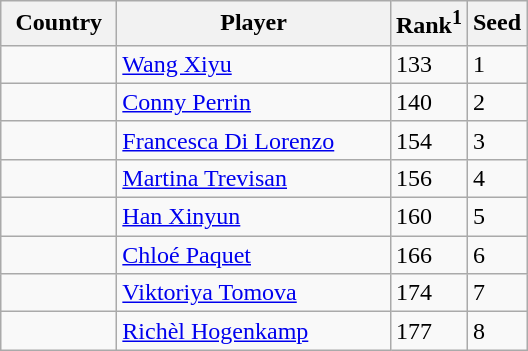<table class="sortable wikitable">
<tr>
<th width="70">Country</th>
<th width="175">Player</th>
<th>Rank<sup>1</sup></th>
<th>Seed</th>
</tr>
<tr>
<td></td>
<td><a href='#'>Wang Xiyu</a></td>
<td>133</td>
<td>1</td>
</tr>
<tr>
<td></td>
<td><a href='#'>Conny Perrin</a></td>
<td>140</td>
<td>2</td>
</tr>
<tr>
<td></td>
<td><a href='#'>Francesca Di Lorenzo</a></td>
<td>154</td>
<td>3</td>
</tr>
<tr>
<td></td>
<td><a href='#'>Martina Trevisan</a></td>
<td>156</td>
<td>4</td>
</tr>
<tr>
<td></td>
<td><a href='#'>Han Xinyun</a></td>
<td>160</td>
<td>5</td>
</tr>
<tr>
<td></td>
<td><a href='#'>Chloé Paquet</a></td>
<td>166</td>
<td>6</td>
</tr>
<tr>
<td></td>
<td><a href='#'>Viktoriya Tomova</a></td>
<td>174</td>
<td>7</td>
</tr>
<tr>
<td></td>
<td><a href='#'>Richèl Hogenkamp</a></td>
<td>177</td>
<td>8</td>
</tr>
</table>
